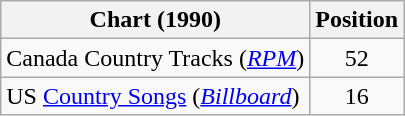<table class="wikitable sortable">
<tr>
<th scope="col">Chart (1990)</th>
<th scope="col">Position</th>
</tr>
<tr>
<td>Canada Country Tracks (<em><a href='#'>RPM</a></em>)</td>
<td align="center">52</td>
</tr>
<tr>
<td>US <a href='#'>Country Songs</a> (<em><a href='#'>Billboard</a></em>)</td>
<td align="center">16</td>
</tr>
</table>
